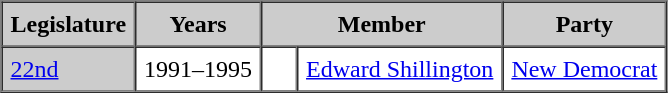<table border=1 cellpadding=5 cellspacing=0>
<tr bgcolor="CCCCCC">
<th>Legislature</th>
<th>Years</th>
<th colspan="2">Member</th>
<th>Party</th>
</tr>
<tr>
<td bgcolor="CCCCCC"><a href='#'>22nd</a></td>
<td>1991–1995</td>
<td>   </td>
<td><a href='#'>Edward Shillington</a></td>
<td><a href='#'>New Democrat</a></td>
</tr>
</table>
